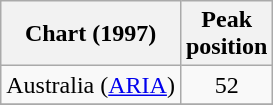<table class="wikitable">
<tr>
<th>Chart (1997)</th>
<th>Peak<br>position</th>
</tr>
<tr>
<td>Australia (<a href='#'>ARIA</a>)</td>
<td align="center">52</td>
</tr>
<tr>
</tr>
</table>
